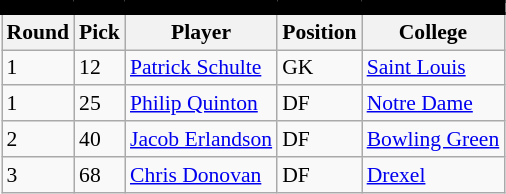<table class="wikitable sortable" style="text-align:center; font-size:90%; text-align:left;">
<tr style="border-spacing: 2px; border: 2px solid black;">
<td colspan="7" bgcolor="#000000" color="#000000" border="#FED000" align="center"><strong></strong></td>
</tr>
<tr>
<th><strong>Round</strong></th>
<th><strong>Pick</strong></th>
<th><strong>Player</strong></th>
<th><strong>Position</strong></th>
<th><strong>College</strong></th>
</tr>
<tr>
<td>1</td>
<td>12</td>
<td> <a href='#'>Patrick Schulte</a></td>
<td>GK</td>
<td><a href='#'>Saint Louis</a></td>
</tr>
<tr>
<td>1</td>
<td>25</td>
<td> <a href='#'>Philip Quinton</a></td>
<td>DF</td>
<td><a href='#'>Notre Dame</a></td>
</tr>
<tr>
<td>2</td>
<td>40</td>
<td> <a href='#'>Jacob Erlandson</a></td>
<td>DF</td>
<td><a href='#'>Bowling Green</a></td>
</tr>
<tr>
<td>3</td>
<td>68</td>
<td> <a href='#'>Chris Donovan</a></td>
<td>DF</td>
<td><a href='#'>Drexel</a></td>
</tr>
</table>
